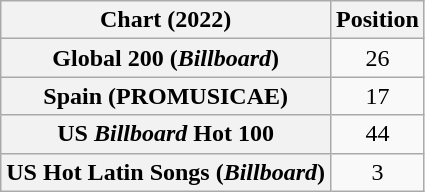<table class="wikitable sortable plainrowheaders" style="text-align:center">
<tr>
<th scope="col">Chart (2022)</th>
<th scope="col">Position</th>
</tr>
<tr>
<th scope="row">Global 200 (<em>Billboard</em>)</th>
<td>26</td>
</tr>
<tr>
<th scope="row">Spain (PROMUSICAE)</th>
<td>17</td>
</tr>
<tr>
<th scope="row">US <em>Billboard</em> Hot 100</th>
<td>44</td>
</tr>
<tr>
<th scope="row">US Hot Latin Songs (<em>Billboard</em>)</th>
<td>3</td>
</tr>
</table>
